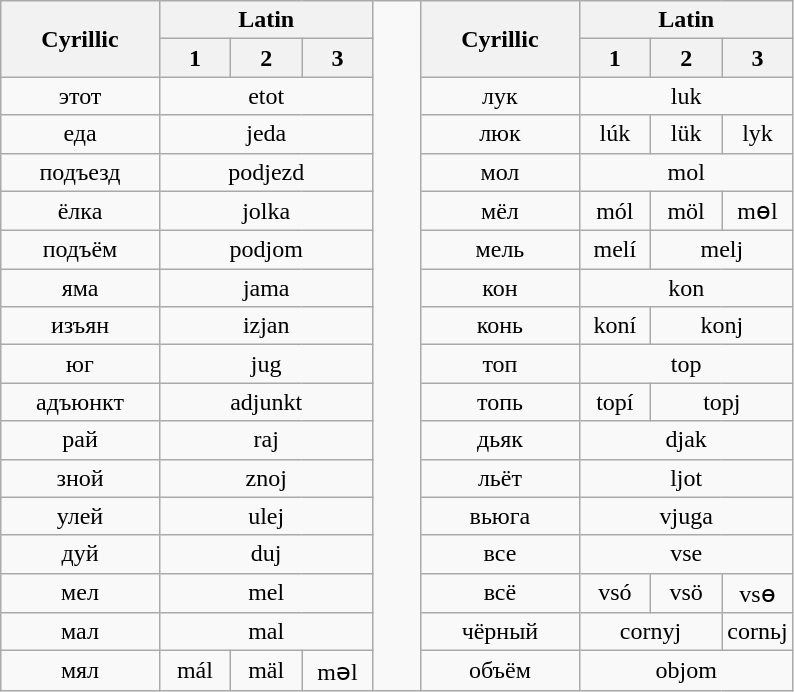<table class="wikitable" style="text-align: center">
<tr>
<th rowspan="2" width="20%">Cyrillic</th>
<th colspan="3">Latin</th>
<td rowspan="18" width="6%"></td>
<th rowspan="2" width="20%">Cyrillic</th>
<th colspan="3">Latin</th>
</tr>
<tr>
<th width="9%">1</th>
<th width="9%">2</th>
<th width="9%">3</th>
<th width="9%">1</th>
<th width="9%">2</th>
<th width="9%">3</th>
</tr>
<tr>
<td>этот</td>
<td colspan="3">etot</td>
<td>лук</td>
<td colspan="3">luk</td>
</tr>
<tr>
<td>еда</td>
<td colspan="3">jeda</td>
<td>люк</td>
<td>lúk</td>
<td>lük</td>
<td>lyk</td>
</tr>
<tr>
<td>подъезд</td>
<td colspan="3">podjezd</td>
<td>мол</td>
<td colspan="3">mol</td>
</tr>
<tr>
<td>ёлка</td>
<td colspan="3">jolka</td>
<td>мёл</td>
<td>mól</td>
<td>möl</td>
<td>mɵl</td>
</tr>
<tr>
<td>подъём</td>
<td colspan="3">podjom</td>
<td>мель</td>
<td>melí</td>
<td colspan="2">melj</td>
</tr>
<tr>
<td>яма</td>
<td colspan="3">jama</td>
<td>кон</td>
<td colspan="3">kon</td>
</tr>
<tr>
<td>изъян</td>
<td colspan="3">izjan</td>
<td>конь</td>
<td>koní</td>
<td colspan="2">konj</td>
</tr>
<tr>
<td>юг</td>
<td colspan="3">jug</td>
<td>топ</td>
<td colspan="3">top</td>
</tr>
<tr>
<td>адъюнкт</td>
<td colspan="3">adjunkt</td>
<td>топь</td>
<td>topí</td>
<td colspan="2">topj</td>
</tr>
<tr>
<td>рай</td>
<td colspan="3">raj</td>
<td>дьяк</td>
<td colspan="3">djak</td>
</tr>
<tr>
<td>зной</td>
<td colspan="3">znoj</td>
<td>льёт</td>
<td colspan="3">ljot</td>
</tr>
<tr>
<td>улей</td>
<td colspan="3">ulej</td>
<td>вьюга</td>
<td colspan="3">vjuga</td>
</tr>
<tr>
<td>дуй</td>
<td colspan="3">duj</td>
<td>все</td>
<td colspan="3">vse</td>
</tr>
<tr>
<td>мел</td>
<td colspan="3">mel</td>
<td>всё</td>
<td>vsó</td>
<td>vsö</td>
<td>vsɵ</td>
</tr>
<tr>
<td>мал</td>
<td colspan="3">mal</td>
<td>чёрный</td>
<td colspan="2">cornyj</td>
<td>cornьj</td>
</tr>
<tr>
<td>мял</td>
<td>mál</td>
<td>mäl</td>
<td>məl</td>
<td>объём</td>
<td colspan="3">objom</td>
</tr>
</table>
